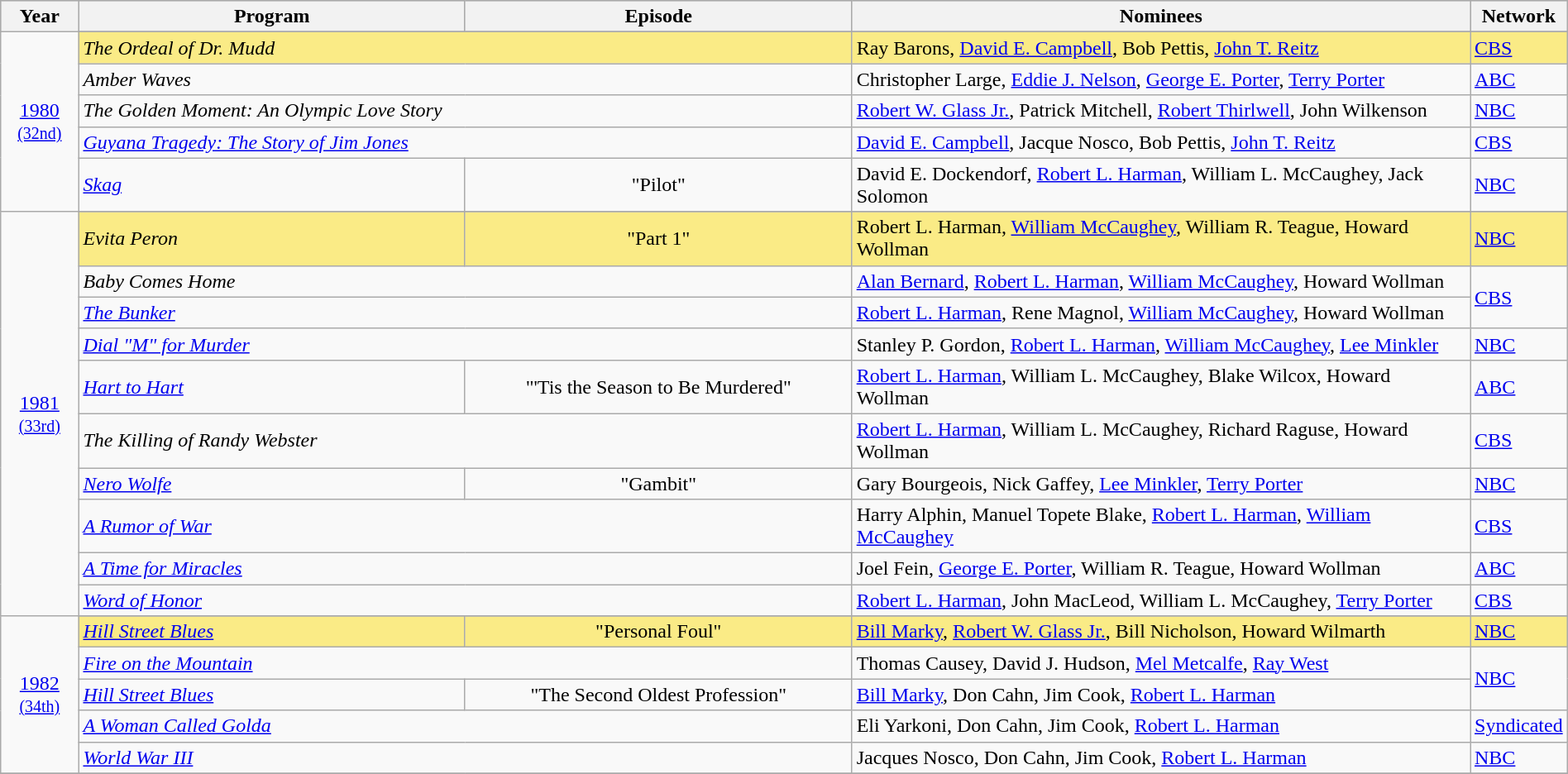<table class="wikitable" style="width:100%">
<tr bgcolor="#bebebe">
<th width="5%">Year</th>
<th width="25%">Program</th>
<th width="25%">Episode</th>
<th width="40%">Nominees</th>
<th width="5%">Network</th>
</tr>
<tr>
<td rowspan=6 style="text-align:center"><a href='#'>1980</a><br><small><a href='#'>(32nd)</a></small><br></td>
</tr>
<tr style="background:#FAEB86">
<td colspan=2><em>The Ordeal of Dr. Mudd</em></td>
<td>Ray Barons, <a href='#'>David E. Campbell</a>, Bob Pettis, <a href='#'>John T. Reitz</a></td>
<td><a href='#'>CBS</a></td>
</tr>
<tr>
<td colspan=2><em>Amber Waves</em></td>
<td>Christopher Large, <a href='#'>Eddie J. Nelson</a>, <a href='#'>George E. Porter</a>, <a href='#'>Terry Porter</a></td>
<td><a href='#'>ABC</a></td>
</tr>
<tr>
<td colspan=2><em>The Golden Moment: An Olympic Love Story</em></td>
<td><a href='#'>Robert W. Glass Jr.</a>, Patrick Mitchell, <a href='#'>Robert Thirlwell</a>, John Wilkenson</td>
<td><a href='#'>NBC</a></td>
</tr>
<tr>
<td colspan=2><em><a href='#'>Guyana Tragedy: The Story of Jim Jones</a></em></td>
<td><a href='#'>David E. Campbell</a>, Jacque Nosco, Bob Pettis, <a href='#'>John T. Reitz</a></td>
<td><a href='#'>CBS</a></td>
</tr>
<tr>
<td><em><a href='#'>Skag</a></em></td>
<td align=center>"Pilot"</td>
<td>David E. Dockendorf, <a href='#'>Robert L. Harman</a>, William L. McCaughey, Jack Solomon</td>
<td><a href='#'>NBC</a></td>
</tr>
<tr>
<td rowspan=11 style="text-align:center"><a href='#'>1981</a><br><small><a href='#'>(33rd)</a></small><br></td>
</tr>
<tr style="background:#FAEB86">
<td><em>Evita Peron</em></td>
<td align=center>"Part 1"</td>
<td>Robert L. Harman, <a href='#'>William McCaughey</a>, William R. Teague, Howard Wollman</td>
<td><a href='#'>NBC</a></td>
</tr>
<tr>
<td colspan=2><em>Baby Comes Home</em></td>
<td><a href='#'>Alan Bernard</a>, <a href='#'>Robert L. Harman</a>, <a href='#'>William McCaughey</a>, Howard Wollman</td>
<td rowspan=2><a href='#'>CBS</a></td>
</tr>
<tr>
<td colspan=2><em><a href='#'>The Bunker</a></em></td>
<td><a href='#'>Robert L. Harman</a>, Rene Magnol, <a href='#'>William McCaughey</a>, Howard Wollman</td>
</tr>
<tr>
<td colspan=2><em><a href='#'>Dial "M" for Murder</a></em></td>
<td>Stanley P. Gordon, <a href='#'>Robert L. Harman</a>, <a href='#'>William McCaughey</a>, <a href='#'>Lee Minkler</a></td>
<td><a href='#'>NBC</a></td>
</tr>
<tr>
<td><em><a href='#'>Hart to Hart</a></em></td>
<td align=center>"'Tis the Season to Be Murdered"</td>
<td><a href='#'>Robert L. Harman</a>, William L. McCaughey, Blake Wilcox, Howard Wollman</td>
<td><a href='#'>ABC</a></td>
</tr>
<tr>
<td colspan=2><em>The Killing of Randy Webster</em></td>
<td><a href='#'>Robert L. Harman</a>, William L. McCaughey, Richard Raguse, Howard Wollman</td>
<td><a href='#'>CBS</a></td>
</tr>
<tr>
<td><em><a href='#'>Nero Wolfe</a></em></td>
<td align=center>"Gambit"</td>
<td>Gary Bourgeois, Nick Gaffey, <a href='#'>Lee Minkler</a>, <a href='#'>Terry Porter</a></td>
<td><a href='#'>NBC</a></td>
</tr>
<tr>
<td colspan=2><em><a href='#'>A Rumor of War</a></em></td>
<td>Harry Alphin, Manuel Topete Blake, <a href='#'>Robert L. Harman</a>, <a href='#'>William McCaughey</a></td>
<td><a href='#'>CBS</a></td>
</tr>
<tr>
<td colspan=2><em><a href='#'>A Time for Miracles</a></em></td>
<td>Joel Fein, <a href='#'>George E. Porter</a>, William R. Teague, Howard Wollman</td>
<td><a href='#'>ABC</a></td>
</tr>
<tr>
<td colspan=2><em><a href='#'>Word of Honor</a></em></td>
<td><a href='#'>Robert L. Harman</a>, John MacLeod, William L. McCaughey, <a href='#'>Terry Porter</a></td>
<td><a href='#'>CBS</a></td>
</tr>
<tr>
<td rowspan=6 style="text-align:center"><a href='#'>1982</a><br><small><a href='#'>(34th)</a></small><br></td>
</tr>
<tr style="background:#FAEB86">
<td><em><a href='#'>Hill Street Blues</a></em></td>
<td align=center>"Personal Foul"</td>
<td><a href='#'>Bill Marky</a>, <a href='#'>Robert W. Glass Jr.</a>, Bill Nicholson, Howard Wilmarth</td>
<td><a href='#'>NBC</a></td>
</tr>
<tr>
<td colspan=2><em><a href='#'>Fire on the Mountain</a></em></td>
<td>Thomas Causey, David J. Hudson, <a href='#'>Mel Metcalfe</a>, <a href='#'>Ray West</a></td>
<td rowspan=2><a href='#'>NBC</a></td>
</tr>
<tr>
<td><em><a href='#'>Hill Street Blues</a></em></td>
<td align=center>"The Second Oldest Profession"</td>
<td><a href='#'>Bill Marky</a>, Don Cahn, Jim Cook, <a href='#'>Robert L. Harman</a></td>
</tr>
<tr>
<td colspan=2><em><a href='#'>A Woman Called Golda</a></em></td>
<td>Eli Yarkoni, Don Cahn, Jim Cook, <a href='#'>Robert L. Harman</a></td>
<td><a href='#'>Syndicated</a></td>
</tr>
<tr>
<td colspan=2><em><a href='#'>World War III</a></em></td>
<td>Jacques Nosco, Don Cahn, Jim Cook, <a href='#'>Robert L. Harman</a></td>
<td><a href='#'>NBC</a></td>
</tr>
<tr>
</tr>
</table>
